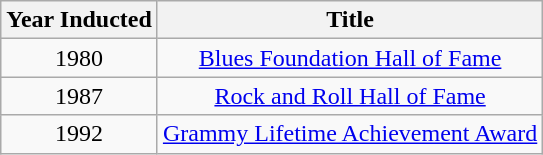<table class="wikitable">
<tr>
<th>Year Inducted</th>
<th>Title</th>
</tr>
<tr style="text-align:center;">
<td>1980</td>
<td><a href='#'>Blues Foundation Hall of Fame</a></td>
</tr>
<tr style="text-align:center;">
<td>1987</td>
<td><a href='#'>Rock and Roll Hall of Fame</a></td>
</tr>
<tr style="text-align:center;">
<td>1992</td>
<td><a href='#'>Grammy Lifetime Achievement Award</a></td>
</tr>
</table>
